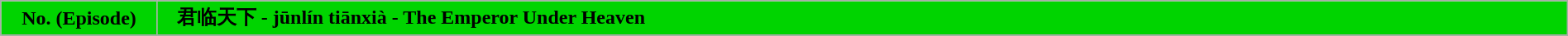<table class="wikitable plainrowheaders" style="background:#FFFFFF; width:100%">
<tr>
<th style="background-color:#00D400; width:10%">No. (Episode)</th>
<th style="background-color:#00D400;text-align:left;">   君临天下 - jūnlín tiānxià - The Emperor Under Heaven</th>
</tr>
<tr>
</tr>
</table>
